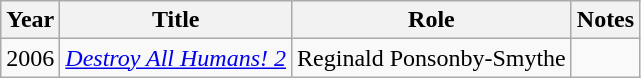<table class="wikitable sortable">
<tr>
<th>Year</th>
<th>Title</th>
<th>Role</th>
<th>Notes</th>
</tr>
<tr>
<td>2006</td>
<td><em><a href='#'>Destroy All Humans! 2</a></em></td>
<td>Reginald Ponsonby-Smythe</td>
<td></td>
</tr>
</table>
